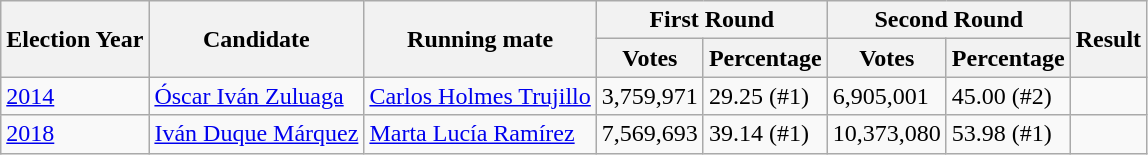<table class="wikitable">
<tr>
<th rowspan="2">Election Year</th>
<th rowspan="2">Candidate</th>
<th rowspan="2">Running mate</th>
<th colspan="2">First Round</th>
<th colspan="2">Second Round</th>
<th rowspan="2">Result</th>
</tr>
<tr>
<th>Votes</th>
<th>Percentage</th>
<th>Votes</th>
<th>Percentage</th>
</tr>
<tr>
<td><a href='#'>2014</a></td>
<td><a href='#'>Óscar Iván Zuluaga</a></td>
<td><a href='#'>Carlos Holmes Trujillo</a></td>
<td>3,759,971</td>
<td>29.25 (#1)</td>
<td>6,905,001</td>
<td>45.00 (#2)</td>
<td></td>
</tr>
<tr>
<td><a href='#'>2018</a></td>
<td><a href='#'>Iván Duque Márquez</a></td>
<td><a href='#'>Marta Lucía Ramírez</a></td>
<td>7,569,693</td>
<td>39.14 (#1)</td>
<td>10,373,080</td>
<td>53.98 (#1)</td>
<td></td>
</tr>
</table>
